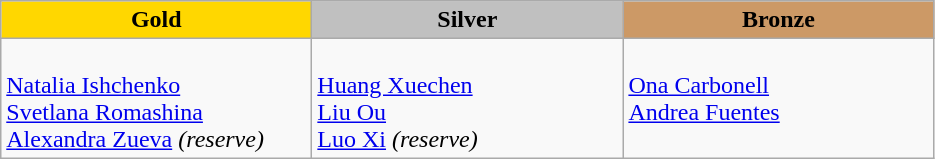<table class="wikitable" style="text-align:left">
<tr align="center">
<td width=200 bgcolor=gold><strong>Gold</strong></td>
<td width=200 bgcolor=silver><strong>Silver</strong></td>
<td width=200 bgcolor=CC9966><strong>Bronze</strong></td>
</tr>
<tr>
<td><br><a href='#'>Natalia Ishchenko</a><br><a href='#'>Svetlana Romashina</a><br><a href='#'>Alexandra Zueva</a> <em>(reserve)</em></td>
<td><br><a href='#'>Huang Xuechen</a><br><a href='#'>Liu Ou</a><br><a href='#'>Luo Xi</a> <em>(reserve)</em></td>
<td><br><a href='#'>Ona Carbonell</a><br><a href='#'>Andrea Fuentes</a><br><br></td>
</tr>
</table>
